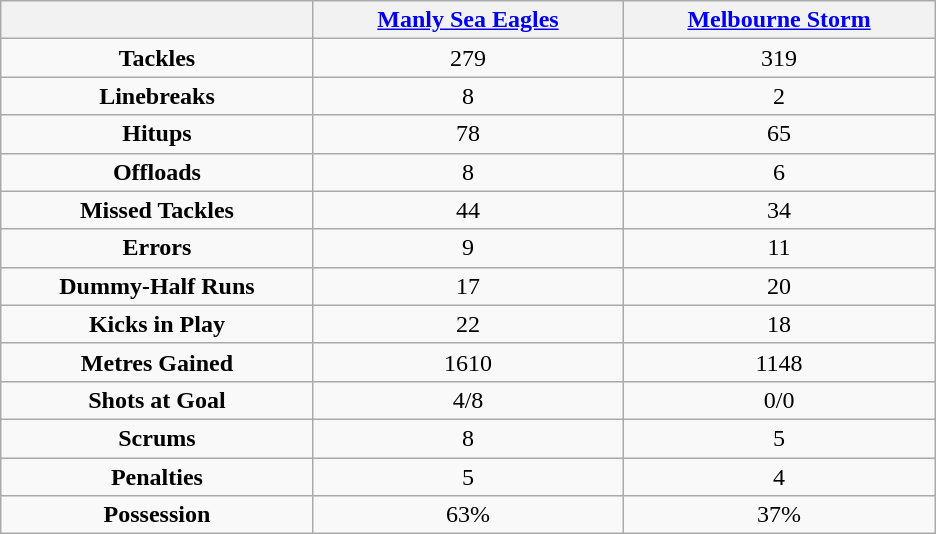<table class="wikitable" style="margin: 1em auto 1em auto">
<tr>
<th width="200"></th>
<th width="200"><a href='#'>Manly Sea Eagles</a></th>
<th width="200"><a href='#'>Melbourne Storm</a></th>
</tr>
<tr>
<td align="center" colspan="1"><strong>Tackles</strong></td>
<td align="center" colspan="1">279</td>
<td align="center" colspan="1">319</td>
</tr>
<tr>
<td align="center" colspan="1"><strong>Linebreaks</strong></td>
<td align="center" colspan="1">8</td>
<td align="center" colspan="1">2</td>
</tr>
<tr>
<td align="center" colspan="1"><strong>Hitups</strong></td>
<td align="center" colspan="1">78</td>
<td align="center" colspan="1">65</td>
</tr>
<tr>
<td align="center" colspan="1"><strong>Offloads</strong></td>
<td align="center" colspan="1">8</td>
<td align="center" colspan="1">6</td>
</tr>
<tr>
<td align="center" colspan="1"><strong>Missed Tackles</strong></td>
<td align="center" colspan="1">44</td>
<td align="center" colspan="1">34</td>
</tr>
<tr>
<td align="center" colspan="1"><strong>Errors</strong></td>
<td align="center" colspan="1">9</td>
<td align="center" colspan="1">11</td>
</tr>
<tr>
<td align="center" colspan="1"><strong>Dummy-Half Runs</strong></td>
<td align="center" colspan="1">17</td>
<td align="center" colspan="1">20</td>
</tr>
<tr>
<td align="center" colspan="1"><strong>Kicks in Play</strong></td>
<td align="center" colspan="1">22</td>
<td align="center" colspan="1">18</td>
</tr>
<tr>
<td align="center" colspan="1"><strong>Metres Gained</strong></td>
<td align="center" colspan="1">1610</td>
<td align="center" colspan="1">1148</td>
</tr>
<tr>
<td align="center" colspan="1"><strong>Shots at Goal</strong></td>
<td align="center" colspan="1">4/8</td>
<td align="center" colspan="1">0/0</td>
</tr>
<tr>
<td align="center" colspan="1"><strong>Scrums</strong></td>
<td align="center" colspan="1">8</td>
<td align="center" colspan="1">5</td>
</tr>
<tr>
<td align="center" colspan="1"><strong>Penalties</strong></td>
<td align="center" colspan="1">5</td>
<td align="center" colspan="1">4</td>
</tr>
<tr>
<td align="center" colspan="1"><strong>Possession</strong></td>
<td align="center" colspan="1">63%</td>
<td align="center" colspan="1">37%</td>
</tr>
</table>
